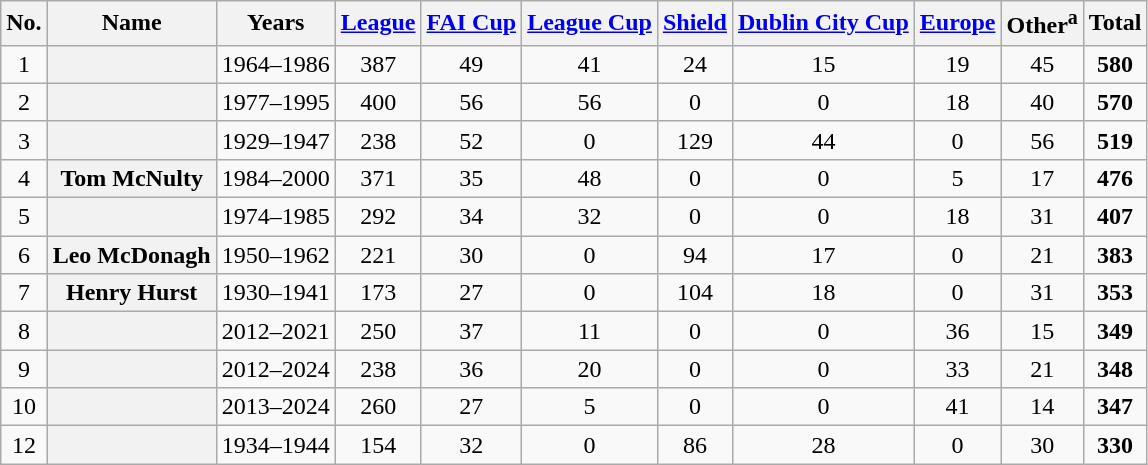<table class="sortable wikitable plainrowheaders"  style="text-align: center;">
<tr>
<th scope="col">No.</th>
<th scope="col">Name</th>
<th scope="col">Years</th>
<th scope="col"><a href='#'>League</a></th>
<th scope="col"><a href='#'>FAI Cup</a></th>
<th scope="col"><a href='#'>League Cup</a></th>
<th scope="col"><a href='#'>Shield</a></th>
<th scope="col"><a href='#'>Dublin City Cup</a></th>
<th scope="col"><a href='#'>Europe</a></th>
<th scope="col">Other<sup>a</sup></th>
<th scope="col">Total</th>
</tr>
<tr>
<td>1</td>
<th scope="row"> </th>
<td>1964–1986</td>
<td>387</td>
<td>49</td>
<td>41</td>
<td>24</td>
<td>15</td>
<td>19</td>
<td>45</td>
<td><strong>580</strong></td>
</tr>
<tr>
<td>2</td>
<th scope="row"> </th>
<td>1977–1995</td>
<td>400</td>
<td>56</td>
<td>56</td>
<td>0</td>
<td>0</td>
<td>18</td>
<td>40</td>
<td><strong>570</strong></td>
</tr>
<tr>
<td>3</td>
<th scope="row"> </th>
<td>1929–1947</td>
<td>238</td>
<td>52</td>
<td>0</td>
<td>129</td>
<td>44</td>
<td>0</td>
<td>56</td>
<td><strong>519</strong></td>
</tr>
<tr>
<td>4</td>
<th scope="row"> Tom McNulty</th>
<td>1984–2000</td>
<td>371</td>
<td>35</td>
<td>48</td>
<td>0</td>
<td>0</td>
<td>5</td>
<td>17</td>
<td><strong>476</strong></td>
</tr>
<tr>
<td>5</td>
<th scope="row"> </th>
<td>1974–1985</td>
<td>292</td>
<td>34</td>
<td>32</td>
<td>0</td>
<td>0</td>
<td>18</td>
<td>31</td>
<td><strong>407</strong></td>
</tr>
<tr>
<td>6</td>
<th scope="row"> Leo McDonagh</th>
<td>1950–1962</td>
<td>221</td>
<td>30</td>
<td>0</td>
<td>94</td>
<td>17</td>
<td>0</td>
<td>21</td>
<td><strong>383</strong></td>
</tr>
<tr>
<td>7</td>
<th scope="row"> Henry Hurst</th>
<td>1930–1941</td>
<td>173</td>
<td>27</td>
<td>0</td>
<td>104</td>
<td>18</td>
<td>0</td>
<td>31</td>
<td><strong>353</strong></td>
</tr>
<tr>
<td>8</td>
<th scope="row"> </th>
<td>2012–2021</td>
<td>250</td>
<td>37</td>
<td>11</td>
<td>0</td>
<td>0</td>
<td>36</td>
<td>15</td>
<td><strong>349</strong></td>
</tr>
<tr>
<td>9</td>
<th scope="row"> </th>
<td>2012–2024</td>
<td>238</td>
<td>36</td>
<td>20</td>
<td>0</td>
<td>0</td>
<td>33</td>
<td>21</td>
<td><strong>348</strong></td>
</tr>
<tr>
<td>10</td>
<th scope="row"> </th>
<td>2013–2024</td>
<td>260</td>
<td>27</td>
<td>5</td>
<td>0</td>
<td>0</td>
<td>41</td>
<td>14</td>
<td><strong>347</strong></td>
</tr>
<tr>
<td>12</td>
<th scope="row"> </th>
<td>1934–1944</td>
<td>154</td>
<td>32</td>
<td>0</td>
<td>86</td>
<td>28</td>
<td>0</td>
<td>30</td>
<td><strong>330</strong></td>
</tr>
</table>
